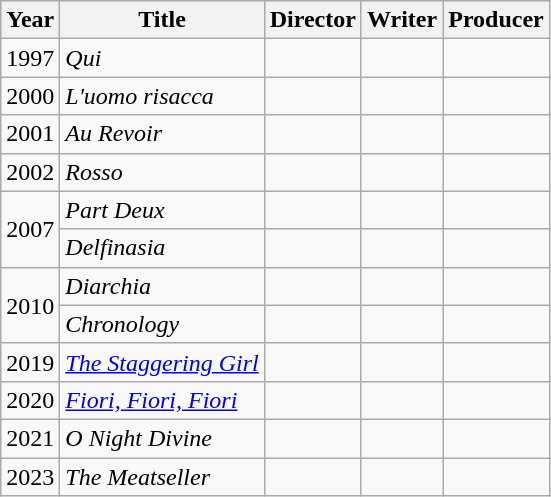<table class="wikitable">
<tr>
<th>Year</th>
<th>Title</th>
<th>Director</th>
<th>Writer</th>
<th>Producer</th>
</tr>
<tr>
<td>1997</td>
<td><em>Qui</em></td>
<td></td>
<td></td>
<td></td>
</tr>
<tr>
<td>2000</td>
<td><em>L'uomo risacca</em></td>
<td></td>
<td></td>
<td></td>
</tr>
<tr>
<td>2001</td>
<td><em>Au Revoir</em></td>
<td></td>
<td></td>
<td></td>
</tr>
<tr>
<td>2002</td>
<td><em>Rosso</em></td>
<td></td>
<td></td>
<td></td>
</tr>
<tr>
<td rowspan=2>2007</td>
<td><em>Part Deux</em></td>
<td></td>
<td></td>
<td></td>
</tr>
<tr>
<td><em>Delfinasia</em></td>
<td></td>
<td></td>
<td></td>
</tr>
<tr>
<td rowspan=2>2010</td>
<td><em>Diarchia</em></td>
<td></td>
<td></td>
<td></td>
</tr>
<tr>
<td><em>Chronology</em></td>
<td></td>
<td></td>
<td></td>
</tr>
<tr>
<td>2019</td>
<td><em><a href='#'>The Staggering Girl</a></em></td>
<td></td>
<td></td>
<td></td>
</tr>
<tr>
<td>2020</td>
<td><em><a href='#'>Fiori, Fiori, Fiori</a></em></td>
<td></td>
<td></td>
<td></td>
</tr>
<tr>
<td>2021</td>
<td><em>O Night Divine</em></td>
<td></td>
<td></td>
<td></td>
</tr>
<tr>
<td>2023</td>
<td><em>The Meatseller</em></td>
<td></td>
<td></td>
<td></td>
</tr>
</table>
